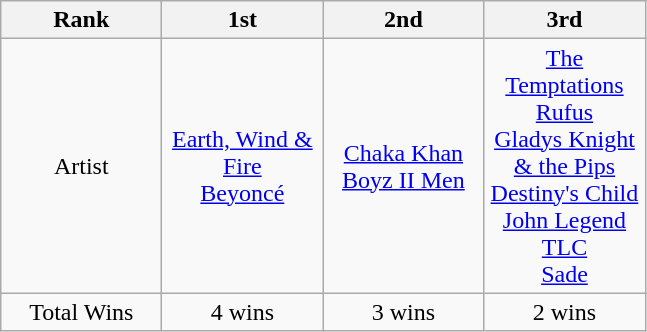<table class="wikitable">
<tr>
<th style="width:100px;">Rank</th>
<th style="width:100px;">1st</th>
<th style="width:100px;">2nd</th>
<th style="width:100px;">3rd</th>
</tr>
<tr align=center>
<td>Artist</td>
<td><a href='#'>Earth, Wind & Fire</a><br><a href='#'>Beyoncé</a></td>
<td><a href='#'>Chaka Khan</a><br><a href='#'>Boyz II Men</a></td>
<td><a href='#'>The Temptations</a><br><a href='#'>Rufus</a><br><a href='#'>Gladys Knight & the Pips</a><br><a href='#'>Destiny's Child</a><br><a href='#'>John Legend</a><br><a href='#'>TLC</a><br><a href='#'>Sade</a></td>
</tr>
<tr align=center>
<td>Total Wins</td>
<td>4 wins</td>
<td>3 wins</td>
<td>2 wins</td>
</tr>
</table>
